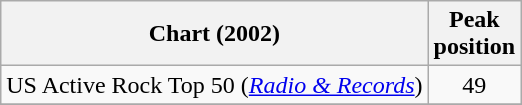<table class="wikitable sortable">
<tr>
<th>Chart (2002)</th>
<th>Peak<br>position</th>
</tr>
<tr>
<td align="left">US Active Rock Top 50 (<em><a href='#'>Radio & Records</a></em>)</td>
<td align="center">49</td>
</tr>
<tr>
</tr>
</table>
